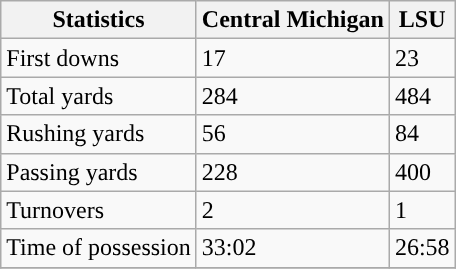<table class="wikitable">
<tr>
<th>Statistics</th>
<th>Central Michigan</th>
<th>LSU</th>
</tr>
<tr>
<td>First downs</td>
<td>17</td>
<td>23</td>
</tr>
<tr>
<td>Total yards</td>
<td>284</td>
<td>484</td>
</tr>
<tr>
<td>Rushing yards</td>
<td>56</td>
<td>84</td>
</tr>
<tr>
<td>Passing yards</td>
<td>228</td>
<td>400</td>
</tr>
<tr>
<td>Turnovers</td>
<td>2</td>
<td>1</td>
</tr>
<tr>
<td>Time of possession</td>
<td>33:02</td>
<td>26:58</td>
</tr>
<tr>
</tr>
</table>
